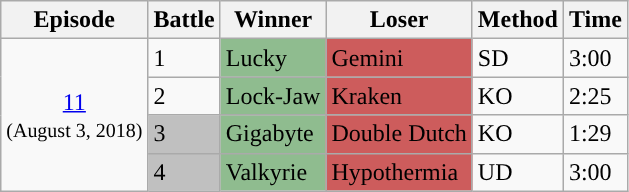<table class="wikitable">
<tr>
<th>Episode</th>
<th>Battle</th>
<th>Winner</th>
<th>Loser</th>
<th>Method</th>
<th>Time</th>
</tr>
<tr>
<td style="text-align:center;" rowspan="4"><a href='#'>11</a><br><small>(August 3, 2018)</small></td>
<td> 1</td>
<td style="background:DarkSeaGreen;">Lucky</td>
<td style="background:IndianRed;">Gemini</td>
<td>SD</td>
<td>3:00</td>
</tr>
<tr>
<td>2</td>
<td style="background:DarkSeaGreen;">Lock-Jaw</td>
<td style="background:IndianRed;">Kraken</td>
<td>KO</td>
<td>2:25</td>
</tr>
<tr>
<td style="background:Silver;">3</td>
<td style="background:DarkSeaGreen;">Gigabyte</td>
<td style="background:IndianRed;">Double Dutch</td>
<td>KO</td>
<td>1:29</td>
</tr>
<tr>
<td style="background:Silver;">4</td>
<td style="background:DarkSeaGreen;">Valkyrie</td>
<td style="background:IndianRed;">Hypothermia</td>
<td>UD</td>
<td>3:00</td>
</tr>
</table>
